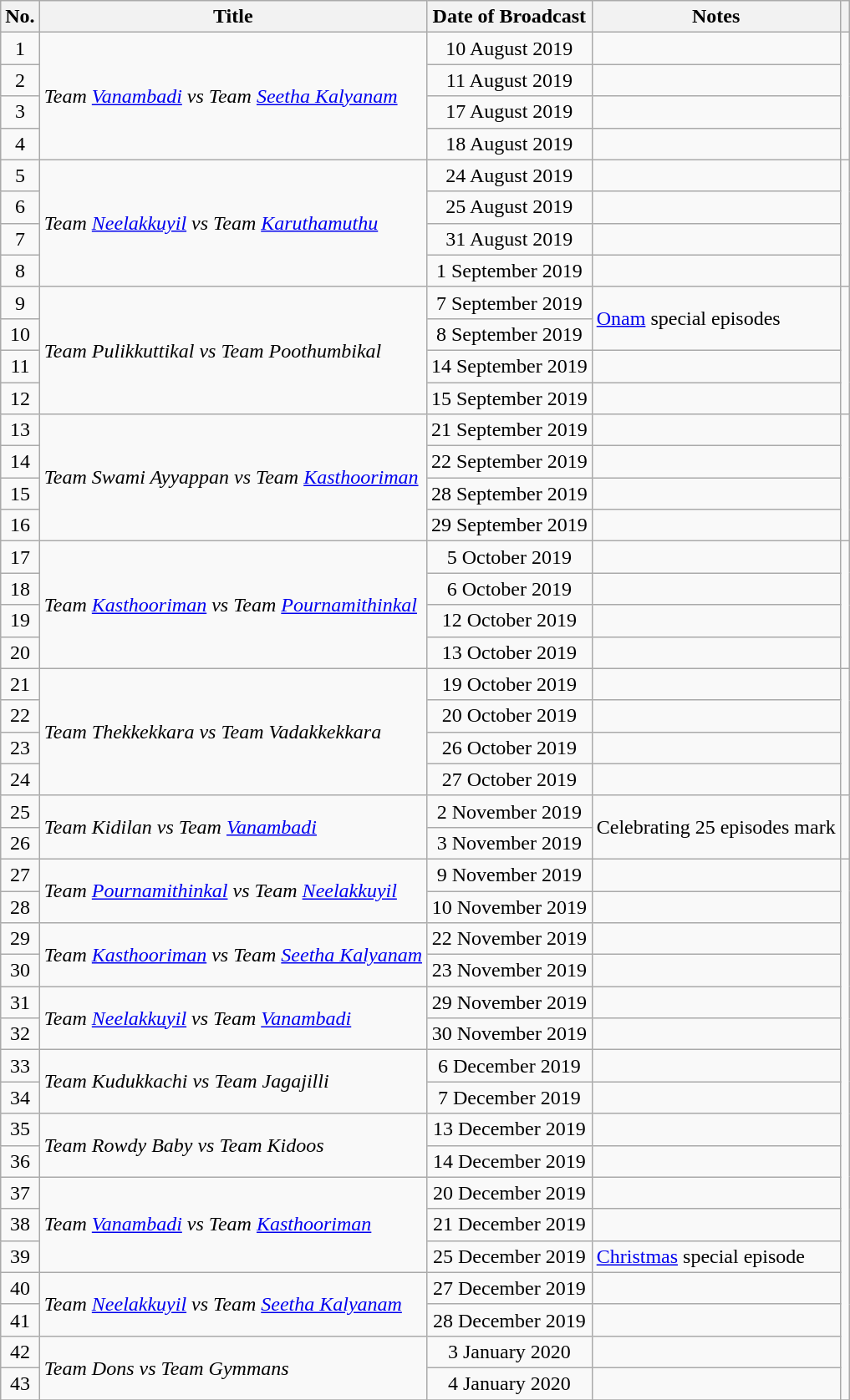<table class=" sortable wikitable">
<tr>
<th>No.</th>
<th>Title</th>
<th>Date of Broadcast</th>
<th>Notes</th>
<th></th>
</tr>
<tr>
<td style="text-align:center">1</td>
<td rowspan="4"><em>Team <a href='#'>Vanambadi</a> vs Team <a href='#'>Seetha Kalyanam</a></em></td>
<td style="text-align:center">10 August 2019</td>
<td></td>
<td rowspan="4"></td>
</tr>
<tr>
<td style="text-align:center">2</td>
<td style="text-align:center">11 August 2019</td>
<td></td>
</tr>
<tr>
<td style="text-align:center">3</td>
<td style="text-align:center">17 August 2019</td>
<td></td>
</tr>
<tr>
<td style="text-align:center">4</td>
<td style="text-align:center">18 August 2019</td>
<td></td>
</tr>
<tr>
<td style="text-align:center">5</td>
<td rowspan="4"><em>Team <a href='#'>Neelakkuyil</a> vs Team <a href='#'>Karuthamuthu</a></em></td>
<td style="text-align:center">24 August 2019</td>
<td></td>
<td rowspan="4"></td>
</tr>
<tr>
<td style="text-align:center">6</td>
<td style="text-align:center">25 August 2019</td>
<td></td>
</tr>
<tr>
<td style="text-align:center">7</td>
<td style="text-align:center">31 August 2019</td>
<td></td>
</tr>
<tr>
<td style="text-align:center">8</td>
<td style="text-align:center">1 September 2019</td>
<td></td>
</tr>
<tr>
<td style="text-align:center">9</td>
<td rowspan="4"><em>Team Pulikkuttikal vs Team Poothumbikal</em></td>
<td style="text-align:center">7 September 2019</td>
<td rowspan="2"><a href='#'>Onam</a> special episodes</td>
<td rowspan="4"></td>
</tr>
<tr>
<td style="text-align:center">10</td>
<td style="text-align:center">8 September 2019</td>
</tr>
<tr>
<td style="text-align:center">11</td>
<td style="text-align:center">14 September 2019</td>
<td></td>
</tr>
<tr>
<td style="text-align:center">12</td>
<td style="text-align:center">15 September 2019</td>
<td></td>
</tr>
<tr>
<td style="text-align:center">13</td>
<td rowspan="4"><em>Team Swami Ayyappan vs Team <a href='#'>Kasthooriman</a></em></td>
<td style="text-align:center">21 September 2019</td>
<td></td>
<td rowspan="4"></td>
</tr>
<tr>
<td style="text-align:center">14</td>
<td style="text-align:center">22 September 2019</td>
<td></td>
</tr>
<tr>
<td style="text-align:center">15</td>
<td style="text-align:center">28 September 2019</td>
<td></td>
</tr>
<tr>
<td style="text-align:center">16</td>
<td style="text-align:center">29 September 2019</td>
<td></td>
</tr>
<tr>
<td style="text-align:center">17</td>
<td rowspan="4"><em>Team <a href='#'>Kasthooriman</a> vs Team <a href='#'>Pournamithinkal</a></em></td>
<td style="text-align:center">5 October 2019</td>
<td></td>
<td rowspan="4"></td>
</tr>
<tr>
<td style="text-align:center">18</td>
<td style="text-align:center">6 October 2019</td>
<td></td>
</tr>
<tr>
<td style="text-align:center">19</td>
<td style="text-align:center">12 October 2019</td>
<td></td>
</tr>
<tr>
<td style="text-align:center">20</td>
<td style="text-align:center">13 October 2019</td>
<td></td>
</tr>
<tr>
<td style="text-align:center">21</td>
<td rowspan="4"><em>Team Thekkekkara vs Team Vadakkekkara</em></td>
<td style="text-align:center">19 October 2019</td>
<td></td>
<td rowspan="4"></td>
</tr>
<tr>
<td style="text-align:center">22</td>
<td style="text-align:center">20 October 2019</td>
<td></td>
</tr>
<tr>
<td style="text-align:center">23</td>
<td style="text-align:center">26 October 2019</td>
<td></td>
</tr>
<tr>
<td style="text-align:center">24</td>
<td style="text-align:center">27 October 2019</td>
<td></td>
</tr>
<tr>
<td style="text-align:center">25</td>
<td rowspan="2"><em>Team Kidilan vs Team <a href='#'>Vanambadi</a></em></td>
<td style="text-align:center">2 November 2019</td>
<td rowspan="2">Celebrating 25 episodes mark</td>
<td rowspan="2"></td>
</tr>
<tr>
<td style="text-align:center">26</td>
<td style="text-align:center">3 November 2019</td>
</tr>
<tr>
<td style="text-align:center">27</td>
<td rowspan="2"><em>Team <a href='#'>Pournamithinkal</a> vs Team <a href='#'>Neelakkuyil</a></em></td>
<td style="text-align:center">9 November 2019</td>
<td></td>
<td rowspan="17"></td>
</tr>
<tr>
<td style="text-align:center">28</td>
<td style="text-align:center">10 November 2019</td>
<td></td>
</tr>
<tr>
<td style="text-align:center">29</td>
<td rowspan="2"><em>Team <a href='#'>Kasthooriman</a> vs Team <a href='#'>Seetha Kalyanam</a></em></td>
<td style="text-align:center">22 November 2019</td>
<td></td>
</tr>
<tr>
<td style="text-align:center">30</td>
<td style="text-align:center">23 November 2019</td>
<td></td>
</tr>
<tr>
<td style="text-align:center">31</td>
<td rowspan="2"><em>Team <a href='#'>Neelakkuyil</a> vs Team <a href='#'>Vanambadi</a></em></td>
<td style="text-align:center">29 November 2019</td>
<td></td>
</tr>
<tr>
<td style="text-align:center">32</td>
<td style="text-align:center">30 November 2019</td>
<td></td>
</tr>
<tr>
<td style="text-align:center">33</td>
<td rowspan="2"><em>Team Kudukkachi vs Team Jagajilli</em></td>
<td style="text-align:center">6 December 2019</td>
<td></td>
</tr>
<tr>
<td style="text-align:center">34</td>
<td style="text-align:center">7 December 2019</td>
<td></td>
</tr>
<tr>
<td style="text-align:center">35</td>
<td rowspan="2"><em>Team Rowdy Baby vs Team Kidoos</em></td>
<td style="text-align:center">13 December 2019</td>
<td></td>
</tr>
<tr>
<td style="text-align:center">36</td>
<td style="text-align:center">14 December 2019</td>
<td></td>
</tr>
<tr>
<td style="text-align:center">37</td>
<td rowspan="3"><em>Team <a href='#'>Vanambadi</a> vs Team <a href='#'>Kasthooriman</a></em></td>
<td style="text-align:center">20 December 2019</td>
<td></td>
</tr>
<tr>
<td style="text-align:center">38</td>
<td style="text-align:center">21 December 2019</td>
<td></td>
</tr>
<tr>
<td style="text-align:center">39</td>
<td style="text-align:center">25 December 2019</td>
<td><a href='#'>Christmas</a> special episode</td>
</tr>
<tr>
<td style="text-align:center">40</td>
<td rowspan="2"><em>Team <a href='#'>Neelakkuyil</a> vs Team <a href='#'>Seetha Kalyanam</a></em></td>
<td style="text-align:center">27 December 2019</td>
<td></td>
</tr>
<tr>
<td style="text-align:center">41</td>
<td style="text-align:center">28 December 2019</td>
<td></td>
</tr>
<tr>
<td style="text-align:center">42</td>
<td rowspan="2"><em>Team Dons vs Team Gymmans</em></td>
<td style="text-align:center">3 January 2020</td>
<td></td>
</tr>
<tr>
<td style="text-align:center">43</td>
<td style="text-align:center">4 January 2020</td>
<td></td>
</tr>
<tr>
</tr>
</table>
